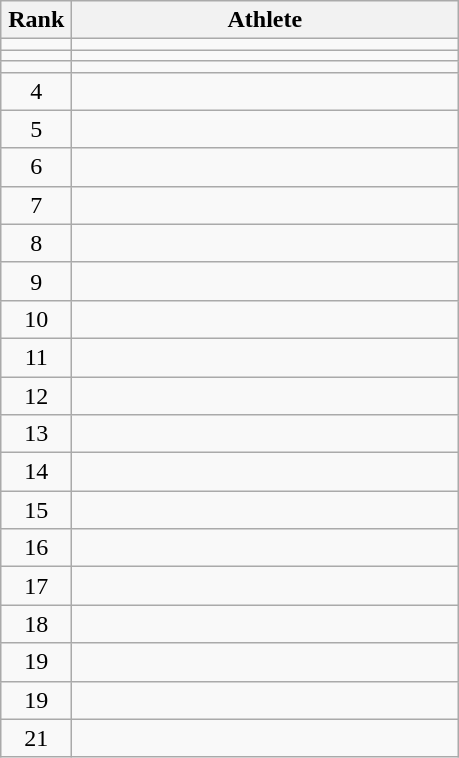<table class="wikitable" style="text-align: center;">
<tr>
<th width=40>Rank</th>
<th width=250>Athlete</th>
</tr>
<tr>
<td></td>
<td align="left"></td>
</tr>
<tr>
<td></td>
<td align="left"></td>
</tr>
<tr>
<td></td>
<td align="left"></td>
</tr>
<tr>
<td>4</td>
<td align="left"></td>
</tr>
<tr>
<td>5</td>
<td align="left"></td>
</tr>
<tr>
<td>6</td>
<td align="left"></td>
</tr>
<tr>
<td>7</td>
<td align="left"></td>
</tr>
<tr>
<td>8</td>
<td align="left"></td>
</tr>
<tr>
<td>9</td>
<td align="left"></td>
</tr>
<tr>
<td>10</td>
<td align="left"></td>
</tr>
<tr>
<td>11</td>
<td align="left"></td>
</tr>
<tr>
<td>12</td>
<td align="left"></td>
</tr>
<tr>
<td>13</td>
<td align="left"></td>
</tr>
<tr>
<td>14</td>
<td align="left"></td>
</tr>
<tr>
<td>15</td>
<td align="left"></td>
</tr>
<tr>
<td>16</td>
<td align="left"></td>
</tr>
<tr>
<td>17</td>
<td align="left"></td>
</tr>
<tr>
<td>18</td>
<td align="left"></td>
</tr>
<tr>
<td>19</td>
<td align="left"></td>
</tr>
<tr>
<td>19</td>
<td align="left"></td>
</tr>
<tr>
<td>21</td>
<td align="left"></td>
</tr>
</table>
